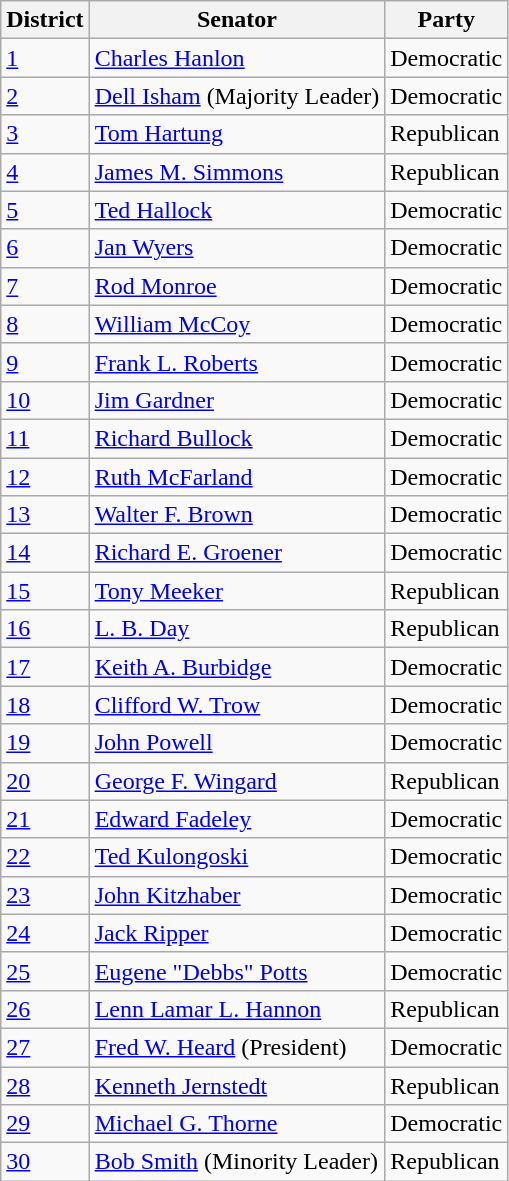<table class="wikitable">
<tr>
<th>District</th>
<th>Senator</th>
<th>Party</th>
</tr>
<tr>
<td><a href='#'>1</a></td>
<td><a href='#'>Charles Hanlon</a></td>
<td>Democratic</td>
</tr>
<tr>
<td><a href='#'>2</a></td>
<td><a href='#'>Dell Isham</a> (Majority Leader)</td>
<td>Democratic</td>
</tr>
<tr>
<td><a href='#'>3</a></td>
<td><a href='#'>Tom Hartung</a></td>
<td>Republican</td>
</tr>
<tr>
<td><a href='#'>4</a></td>
<td><a href='#'>James M. Simmons</a></td>
<td>Republican</td>
</tr>
<tr>
<td><a href='#'>5</a></td>
<td><a href='#'>Ted Hallock</a></td>
<td>Democratic</td>
</tr>
<tr>
<td><a href='#'>6</a></td>
<td><a href='#'>Jan Wyers</a></td>
<td>Democratic</td>
</tr>
<tr>
<td><a href='#'>7</a></td>
<td><a href='#'>Rod Monroe</a></td>
<td>Democratic</td>
</tr>
<tr>
<td><a href='#'>8</a></td>
<td><a href='#'>William McCoy</a></td>
<td>Democratic</td>
</tr>
<tr>
<td><a href='#'>9</a></td>
<td><a href='#'>Frank L. Roberts</a></td>
<td>Democratic</td>
</tr>
<tr>
<td><a href='#'>10</a></td>
<td><a href='#'>Jim Gardner</a></td>
<td>Democratic</td>
</tr>
<tr>
<td><a href='#'>11</a></td>
<td><a href='#'>Richard Bullock</a></td>
<td>Democratic</td>
</tr>
<tr>
<td><a href='#'>12</a></td>
<td><a href='#'>Ruth McFarland</a></td>
<td>Democratic</td>
</tr>
<tr>
<td><a href='#'>13</a></td>
<td><a href='#'>Walter F. Brown</a></td>
<td>Democratic</td>
</tr>
<tr>
<td><a href='#'>14</a></td>
<td><a href='#'>Richard E. Groener</a></td>
<td>Democratic</td>
</tr>
<tr>
<td><a href='#'>15</a></td>
<td><a href='#'>Tony Meeker</a></td>
<td>Republican</td>
</tr>
<tr>
<td><a href='#'>16</a></td>
<td><a href='#'>L. B. Day</a></td>
<td>Republican</td>
</tr>
<tr>
<td><a href='#'>17</a></td>
<td><a href='#'>Keith A. Burbidge</a></td>
<td>Democratic</td>
</tr>
<tr>
<td><a href='#'>18</a></td>
<td><a href='#'>Clifford W. Trow</a></td>
<td>Democratic</td>
</tr>
<tr>
<td><a href='#'>19</a></td>
<td><a href='#'>John Powell</a></td>
<td>Democratic</td>
</tr>
<tr>
<td><a href='#'>20</a></td>
<td><a href='#'>George F. Wingard</a></td>
<td>Republican</td>
</tr>
<tr>
<td><a href='#'>21</a></td>
<td><a href='#'>Edward Fadeley</a></td>
<td>Democratic</td>
</tr>
<tr>
<td><a href='#'>22</a></td>
<td><a href='#'>Ted Kulongoski</a></td>
<td>Democratic</td>
</tr>
<tr>
<td><a href='#'>23</a></td>
<td><a href='#'>John Kitzhaber</a></td>
<td>Democratic</td>
</tr>
<tr>
<td><a href='#'>24</a></td>
<td><a href='#'>Jack Ripper</a></td>
<td>Democratic</td>
</tr>
<tr>
<td><a href='#'>25</a></td>
<td><a href='#'>Eugene "Debbs" Potts</a></td>
<td>Democratic</td>
</tr>
<tr>
<td><a href='#'>26</a></td>
<td><a href='#'>Lenn Lamar L. Hannon</a></td>
<td>Republican</td>
</tr>
<tr>
<td><a href='#'>27</a></td>
<td><a href='#'>Fred W. Heard</a> (President)</td>
<td>Democratic</td>
</tr>
<tr>
<td><a href='#'>28</a></td>
<td><a href='#'>Kenneth Jernstedt</a></td>
<td>Republican</td>
</tr>
<tr>
<td><a href='#'>29</a></td>
<td><a href='#'>Michael G. Thorne</a></td>
<td>Democratic</td>
</tr>
<tr>
<td><a href='#'>30</a></td>
<td><a href='#'>Bob Smith</a> (Minority Leader)</td>
<td>Republican</td>
</tr>
</table>
